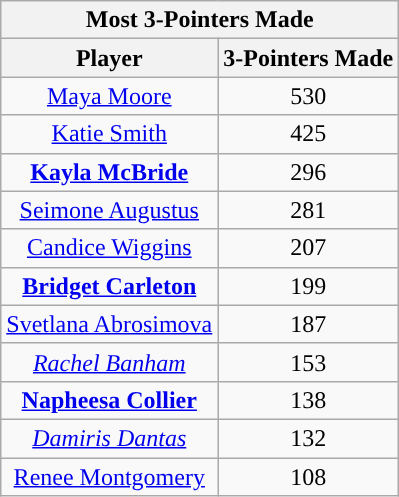<table class="wikitable sortable" style="text-align:center">
<tr>
<th colspan="5">Most 3-Pointers Made</th>
</tr>
<tr>
<th>Player</th>
<th>3-Pointers Made</th>
</tr>
<tr>
<td><a href='#'>Maya Moore</a></td>
<td>530</td>
</tr>
<tr>
<td><a href='#'>Katie Smith</a></td>
<td>425</td>
</tr>
<tr>
<td><strong><a href='#'>Kayla McBride</a></strong></td>
<td>296</td>
</tr>
<tr>
<td><a href='#'>Seimone Augustus</a></td>
<td>281</td>
</tr>
<tr>
<td><a href='#'>Candice Wiggins</a></td>
<td>207</td>
</tr>
<tr>
<td><strong><a href='#'>Bridget Carleton</a></strong></td>
<td>199</td>
</tr>
<tr>
<td><a href='#'>Svetlana Abrosimova</a></td>
<td>187</td>
</tr>
<tr>
<td><em><a href='#'>Rachel Banham</a></em></td>
<td>153</td>
</tr>
<tr>
<td><strong><a href='#'>Napheesa Collier</a></strong></td>
<td>138</td>
</tr>
<tr>
<td><em><a href='#'>Damiris Dantas</a></em></td>
<td>132</td>
</tr>
<tr>
<td><a href='#'>Renee Montgomery</a></td>
<td>108</td>
</tr>
</table>
